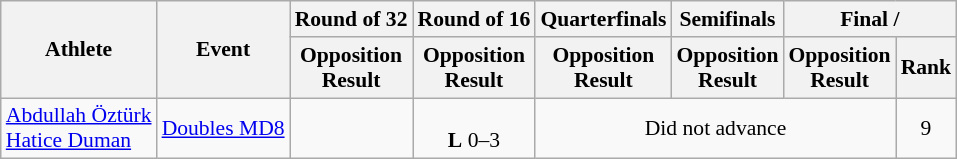<table class=wikitable style="font-size:90%">
<tr align=center>
<th rowspan="2">Athlete</th>
<th rowspan="2">Event</th>
<th>Round of 32</th>
<th>Round of 16</th>
<th>Quarterfinals</th>
<th>Semifinals</th>
<th colspan="2">Final / </th>
</tr>
<tr>
<th>Opposition<br>Result</th>
<th>Opposition<br>Result</th>
<th>Opposition<br>Result</th>
<th>Opposition<br>Result</th>
<th>Opposition<br>Result</th>
<th>Rank</th>
</tr>
<tr align=center>
<td align=left><a href='#'>Abdullah Öztürk</a><br><a href='#'>Hatice Duman</a></td>
<td align=left><a href='#'>Doubles MD8</a></td>
<td></td>
<td><br><strong>L</strong> 0–3</td>
<td align=center colspan=3>Did not advance</td>
<td>9</td>
</tr>
</table>
